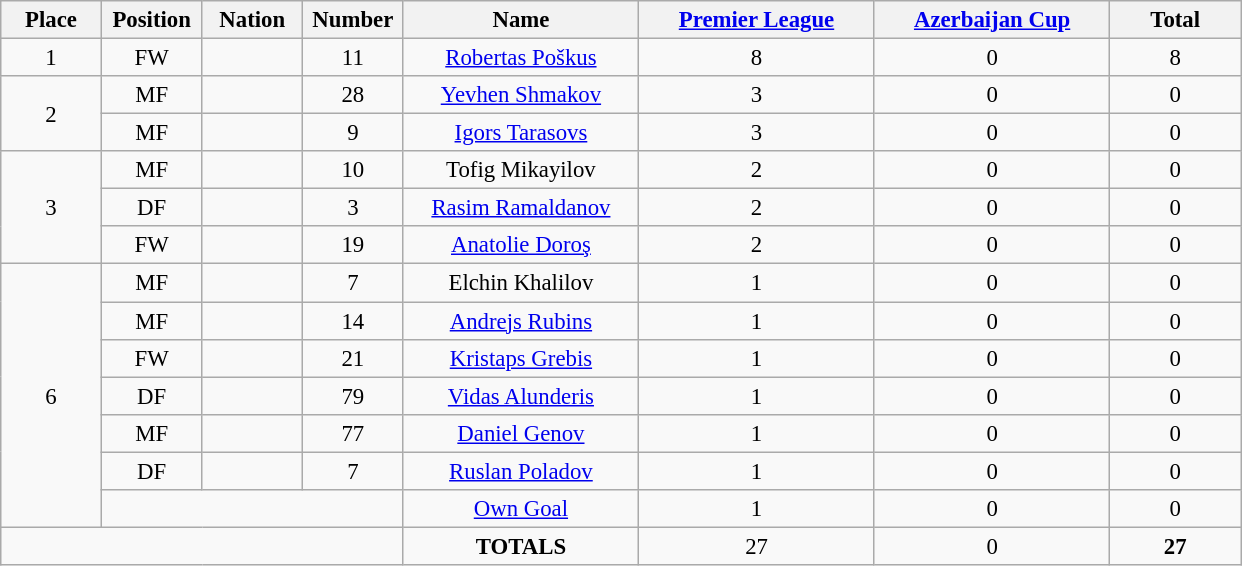<table class="wikitable" style="font-size: 95%; text-align: center;">
<tr>
<th width=60>Place</th>
<th width=60>Position</th>
<th width=60>Nation</th>
<th width=60>Number</th>
<th width=150>Name</th>
<th width=150><a href='#'>Premier League</a></th>
<th width=150><a href='#'>Azerbaijan Cup</a></th>
<th width=80>Total</th>
</tr>
<tr>
<td>1</td>
<td>FW</td>
<td></td>
<td>11</td>
<td><a href='#'>Robertas Poškus</a></td>
<td>8</td>
<td>0</td>
<td>8</td>
</tr>
<tr>
<td rowspan="2">2</td>
<td>MF</td>
<td></td>
<td>28</td>
<td><a href='#'>Yevhen Shmakov</a></td>
<td>3</td>
<td>0</td>
<td>0</td>
</tr>
<tr>
<td>MF</td>
<td></td>
<td>9</td>
<td><a href='#'>Igors Tarasovs</a></td>
<td>3</td>
<td>0</td>
<td>0</td>
</tr>
<tr>
<td rowspan="3">3</td>
<td>MF</td>
<td></td>
<td>10</td>
<td>Tofig Mikayilov</td>
<td>2</td>
<td>0</td>
<td>0</td>
</tr>
<tr>
<td>DF</td>
<td></td>
<td>3</td>
<td><a href='#'>Rasim Ramaldanov</a></td>
<td>2</td>
<td>0</td>
<td>0</td>
</tr>
<tr>
<td>FW</td>
<td></td>
<td>19</td>
<td><a href='#'>Anatolie Doroş</a></td>
<td>2</td>
<td>0</td>
<td>0</td>
</tr>
<tr>
<td rowspan="7">6</td>
<td>MF</td>
<td></td>
<td>7</td>
<td>Elchin Khalilov</td>
<td>1</td>
<td>0</td>
<td>0</td>
</tr>
<tr>
<td>MF</td>
<td></td>
<td>14</td>
<td><a href='#'>Andrejs Rubins</a></td>
<td>1</td>
<td>0</td>
<td>0</td>
</tr>
<tr>
<td>FW</td>
<td></td>
<td>21</td>
<td><a href='#'>Kristaps Grebis</a></td>
<td>1</td>
<td>0</td>
<td>0</td>
</tr>
<tr>
<td>DF</td>
<td></td>
<td>79</td>
<td><a href='#'>Vidas Alunderis</a></td>
<td>1</td>
<td>0</td>
<td>0</td>
</tr>
<tr>
<td>MF</td>
<td></td>
<td>77</td>
<td><a href='#'>Daniel Genov</a></td>
<td>1</td>
<td>0</td>
<td>0</td>
</tr>
<tr>
<td>DF</td>
<td></td>
<td>7</td>
<td><a href='#'>Ruslan Poladov</a></td>
<td>1</td>
<td>0</td>
<td>0</td>
</tr>
<tr>
<td colspan="3"></td>
<td><a href='#'>Own Goal</a></td>
<td>1</td>
<td>0</td>
<td>0</td>
</tr>
<tr>
<td colspan="4"></td>
<td><strong>TOTALS</strong></td>
<td>27</td>
<td>0</td>
<td><strong>27</strong></td>
</tr>
</table>
